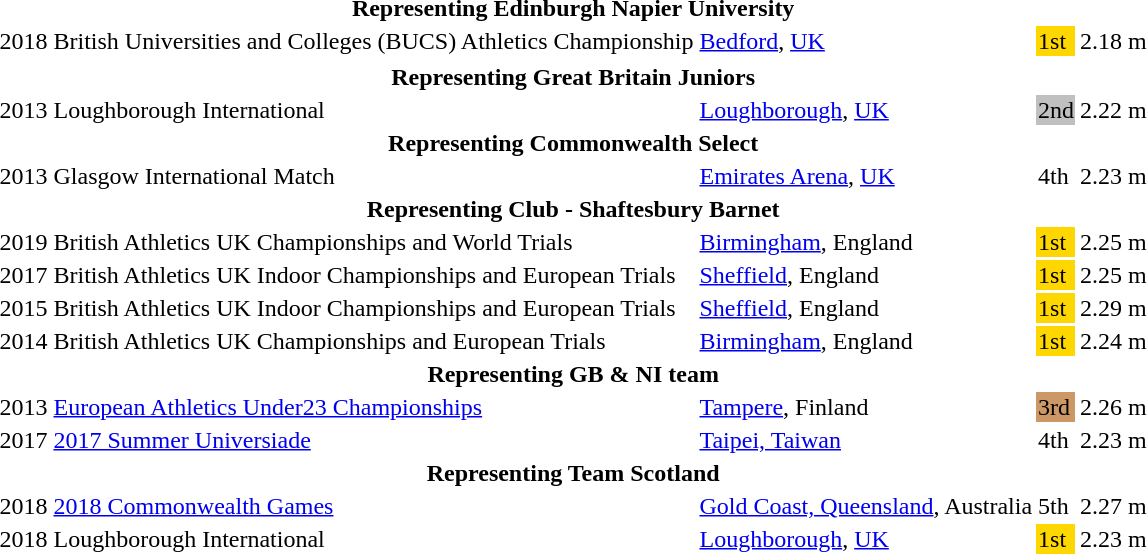<table>
<tr>
<th colspan="5">Representing Edinburgh Napier University</th>
</tr>
<tr>
<td>2018</td>
<td>British Universities and Colleges (BUCS) Athletics Championship</td>
<td><a href='#'>Bedford</a>, <a href='#'>UK</a></td>
<td style="background-color:gold;"> 1st</td>
<td>2.18 m</td>
</tr>
<tr>
</tr>
<tr>
<th colspan="5">Representing Great Britain Juniors</th>
</tr>
<tr>
<td>2013</td>
<td>Loughborough International</td>
<td><a href='#'>Loughborough</a>, <a href='#'>UK</a></td>
<td style="background-color:silver;"> 2nd</td>
<td>2.22 m</td>
</tr>
<tr>
<th colspan="5">Representing Commonwealth Select</th>
</tr>
<tr>
<td>2013</td>
<td>Glasgow International Match</td>
<td><a href='#'>Emirates Arena</a>, <a href='#'>UK</a></td>
<td> 4th</td>
<td>2.23 m</td>
</tr>
<tr>
<th colspan="5">Representing Club - Shaftesbury Barnet</th>
</tr>
<tr>
<td>2019</td>
<td>British Athletics UK Championships and World Trials</td>
<td><a href='#'>Birmingham</a>, England</td>
<td style="background-color:gold;"> 1st</td>
<td>2.25 m</td>
<td></td>
</tr>
<tr>
<td>2017</td>
<td>British Athletics UK Indoor Championships and European Trials</td>
<td><a href='#'>Sheffield</a>, England</td>
<td style="background-color:gold;"> 1st</td>
<td>2.25 m</td>
</tr>
<tr>
<td>2015</td>
<td>British Athletics UK Indoor Championships and European Trials</td>
<td><a href='#'>Sheffield</a>, England</td>
<td style="background-color:gold;"> 1st</td>
<td>2.29 m</td>
</tr>
<tr>
<td>2014</td>
<td>British Athletics UK Championships and European Trials</td>
<td><a href='#'>Birmingham</a>, England</td>
<td style="background-color:gold;"> 1st</td>
<td>2.24 m</td>
</tr>
<tr>
<th colspan="5">Representing GB & NI team</th>
</tr>
<tr>
<td>2013</td>
<td><a href='#'>European Athletics Under23 Championships</a></td>
<td><a href='#'>Tampere</a>, Finland</td>
<td style="background:#c96;"> 3rd</td>
<td>2.26 m</td>
<td></td>
</tr>
<tr>
<td>2017</td>
<td><a href='#'>2017 Summer Universiade</a></td>
<td><a href='#'>Taipei, Taiwan</a></td>
<td>4th</td>
<td>2.23 m</td>
<td></td>
</tr>
<tr>
<th colspan="5">Representing Team Scotland</th>
</tr>
<tr>
<td>2018</td>
<td><a href='#'>2018 Commonwealth Games</a></td>
<td><a href='#'>Gold Coast, Queensland</a>, Australia</td>
<td>5th</td>
<td>2.27 m</td>
<td></td>
</tr>
<tr>
<td>2018</td>
<td>Loughborough International</td>
<td><a href='#'>Loughborough</a>, <a href='#'>UK</a></td>
<td style="background-color:gold;"> 1st</td>
<td>2.23 m</td>
<td></td>
</tr>
<tr>
</tr>
</table>
